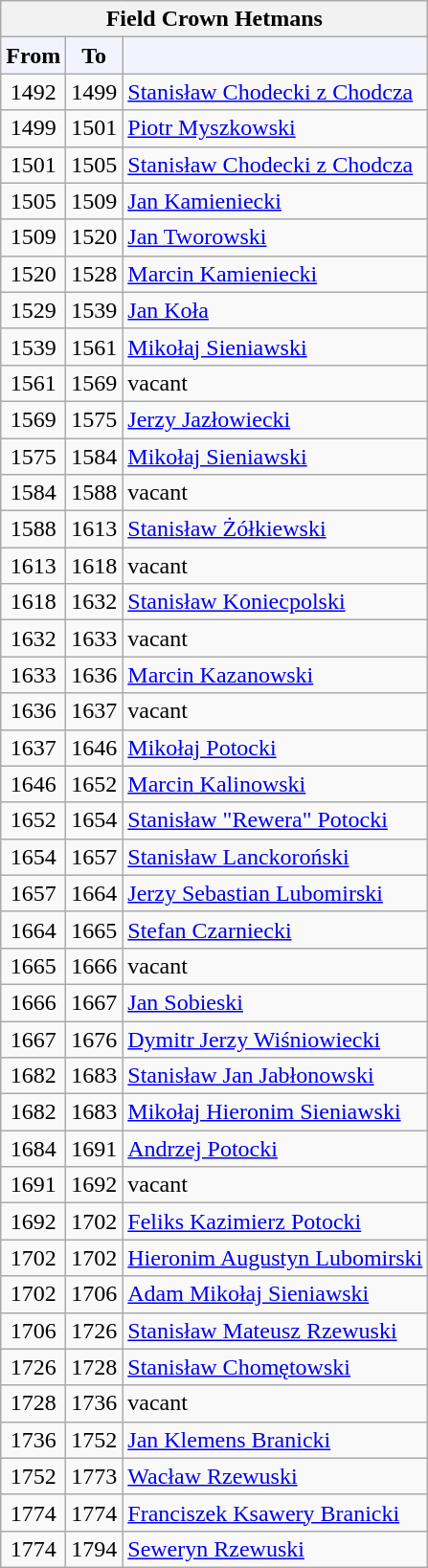<table class=wikitable>
<tr>
<th colspan=3>Field Crown Hetmans</th>
</tr>
<tr>
<th style="background-color:#f3f3ff">From</th>
<th style="background-color:#f3f3ff">To</th>
<th style="background-color:#f3f3ff"> </th>
</tr>
<tr>
<td align="center">1492</td>
<td align="center">1499</td>
<td><a href='#'>Stanisław Chodecki z Chodcza</a></td>
</tr>
<tr>
<td align="center">1499</td>
<td align="center">1501</td>
<td><a href='#'>Piotr Myszkowski</a></td>
</tr>
<tr>
<td align="center">1501</td>
<td align="center">1505</td>
<td><a href='#'>Stanisław Chodecki z Chodcza</a></td>
</tr>
<tr>
<td align="center">1505</td>
<td align="center">1509</td>
<td><a href='#'>Jan Kamieniecki</a></td>
</tr>
<tr>
<td align="center">1509</td>
<td align="center">1520</td>
<td><a href='#'>Jan Tworowski</a></td>
</tr>
<tr>
<td align="center">1520</td>
<td align="center">1528</td>
<td><a href='#'>Marcin Kamieniecki</a></td>
</tr>
<tr>
<td align="center">1529</td>
<td align="center">1539</td>
<td><a href='#'>Jan Koła</a></td>
</tr>
<tr>
<td align="center">1539</td>
<td align="center">1561</td>
<td><a href='#'>Mikołaj Sieniawski</a></td>
</tr>
<tr>
<td align="center">1561</td>
<td align="center">1569</td>
<td>vacant</td>
</tr>
<tr>
<td align="center">1569</td>
<td align="center">1575</td>
<td><a href='#'>Jerzy Jazłowiecki</a></td>
</tr>
<tr>
<td align="center">1575</td>
<td align="center">1584</td>
<td><a href='#'>Mikołaj Sieniawski</a></td>
</tr>
<tr>
<td align="center">1584</td>
<td align="center">1588</td>
<td>vacant</td>
</tr>
<tr>
<td align="center">1588</td>
<td align="center">1613</td>
<td><a href='#'>Stanisław Żółkiewski</a></td>
</tr>
<tr>
<td align="center">1613</td>
<td align="center">1618</td>
<td>vacant</td>
</tr>
<tr>
<td align="center">1618</td>
<td align="center">1632</td>
<td><a href='#'>Stanisław Koniecpolski</a></td>
</tr>
<tr>
<td align="center">1632</td>
<td align="center">1633</td>
<td>vacant</td>
</tr>
<tr>
<td align="center">1633</td>
<td align="center">1636</td>
<td><a href='#'>Marcin Kazanowski</a></td>
</tr>
<tr>
<td align="center">1636</td>
<td align="center">1637</td>
<td>vacant</td>
</tr>
<tr>
<td align="center">1637</td>
<td align="center">1646</td>
<td><a href='#'>Mikołaj Potocki</a></td>
</tr>
<tr>
<td align="center">1646</td>
<td align="center">1652</td>
<td><a href='#'>Marcin Kalinowski</a></td>
</tr>
<tr>
<td align="center">1652</td>
<td align="center">1654</td>
<td><a href='#'>Stanisław "Rewera" Potocki</a></td>
</tr>
<tr>
<td align="center">1654</td>
<td align="center">1657</td>
<td><a href='#'>Stanisław Lanckoroński</a></td>
</tr>
<tr>
<td align="center">1657</td>
<td align="center">1664</td>
<td><a href='#'>Jerzy Sebastian Lubomirski</a></td>
</tr>
<tr>
<td align="center">1664</td>
<td align="center">1665</td>
<td><a href='#'>Stefan Czarniecki</a></td>
</tr>
<tr>
<td align="center">1665</td>
<td align="center">1666</td>
<td>vacant</td>
</tr>
<tr>
<td align="center">1666</td>
<td align="center">1667</td>
<td><a href='#'>Jan Sobieski</a></td>
</tr>
<tr>
<td align="center">1667</td>
<td align="center">1676</td>
<td><a href='#'>Dymitr Jerzy Wiśniowiecki</a></td>
</tr>
<tr>
<td align="center">1682</td>
<td align="center">1683</td>
<td><a href='#'>Stanisław Jan Jabłonowski</a></td>
</tr>
<tr>
<td align="center">1682</td>
<td align="center">1683</td>
<td><a href='#'>Mikołaj Hieronim Sieniawski</a></td>
</tr>
<tr>
<td align="center">1684</td>
<td align="center">1691</td>
<td><a href='#'>Andrzej Potocki</a></td>
</tr>
<tr>
<td align="center">1691</td>
<td align="center">1692</td>
<td>vacant</td>
</tr>
<tr>
<td align="center">1692</td>
<td align="center">1702</td>
<td><a href='#'>Feliks Kazimierz Potocki</a></td>
</tr>
<tr>
<td align="center">1702</td>
<td align="center">1702</td>
<td><a href='#'>Hieronim Augustyn Lubomirski</a></td>
</tr>
<tr>
<td align="center">1702</td>
<td align="center">1706</td>
<td><a href='#'>Adam Mikołaj Sieniawski</a></td>
</tr>
<tr>
<td align="center">1706</td>
<td align="center">1726</td>
<td><a href='#'>Stanisław Mateusz Rzewuski</a></td>
</tr>
<tr>
<td align="center">1726</td>
<td align="center">1728</td>
<td><a href='#'>Stanisław Chomętowski</a></td>
</tr>
<tr>
<td align="center">1728</td>
<td align="center">1736</td>
<td>vacant</td>
</tr>
<tr>
<td align="center">1736</td>
<td align="center">1752</td>
<td><a href='#'>Jan Klemens Branicki</a></td>
</tr>
<tr>
<td align="center">1752</td>
<td align="center">1773</td>
<td><a href='#'>Wacław Rzewuski</a></td>
</tr>
<tr>
<td align="center">1774</td>
<td align="center">1774</td>
<td><a href='#'>Franciszek Ksawery Branicki</a></td>
</tr>
<tr>
<td align="center">1774</td>
<td align="center">1794</td>
<td><a href='#'>Seweryn Rzewuski</a></td>
</tr>
</table>
